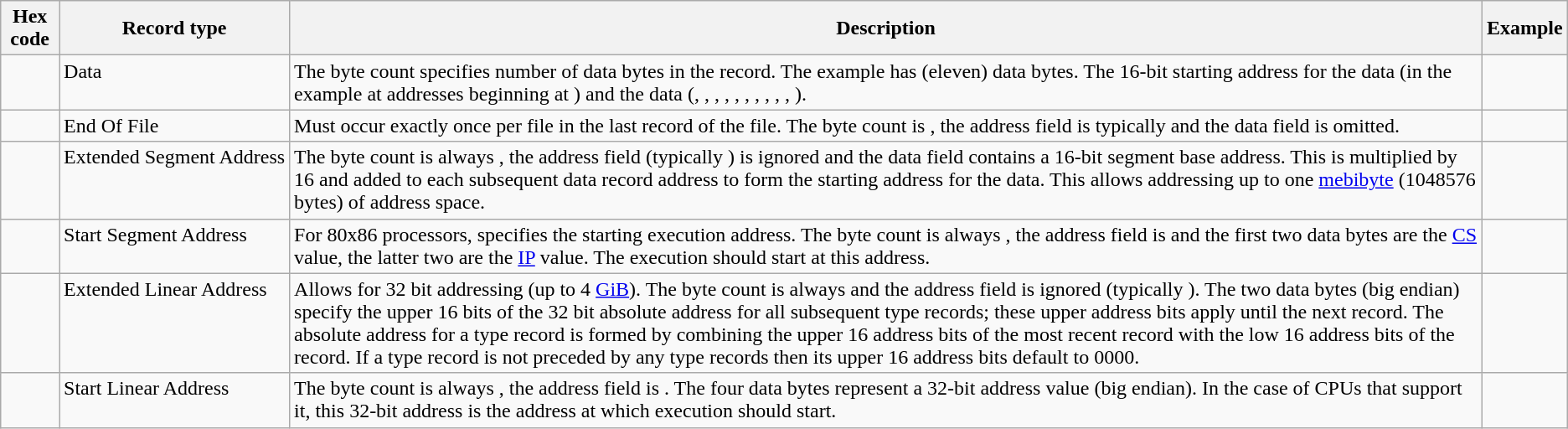<table class="wikitable">
<tr>
<th>Hex code</th>
<th>Record type</th>
<th>Description</th>
<th>Example</th>
</tr>
<tr valign="top">
<td align="center"></td>
<td>Data</td>
<td>The byte count specifies number of data bytes in the record. The example has  (eleven) data bytes. The 16-bit starting address for the data (in the example at addresses beginning at ) and the data (, , , , , , , , , , ).</td>
<td></td>
</tr>
<tr valign="top">
<td align="center"></td>
<td>End Of File</td>
<td>Must occur exactly once per file in the last record of the file. The byte count is ,  the address field is typically  and the data field is omitted.</td>
<td></td>
</tr>
<tr valign="top">
<td align="center"></td>
<td>Extended Segment Address</td>
<td>The byte count is always , the address field (typically ) is ignored and the data field contains a 16-bit segment base address. This is multiplied by 16 and added to each subsequent data record address to form the starting address for the data. This allows addressing up to one <a href='#'>mebibyte</a> (1048576 bytes) of address space.</td>
<td></td>
</tr>
<tr valign="top">
<td align="center"></td>
<td>Start Segment Address</td>
<td>For 80x86 processors, specifies the starting execution address. The byte count is always ,  the address field is  and the first two data bytes are the <a href='#'>CS</a> value, the latter two are the <a href='#'>IP</a> value. The execution should start at this address.</td>
<td></td>
</tr>
<tr valign="top">
<td align="center"></td>
<td>Extended Linear Address</td>
<td>Allows for 32 bit addressing (up to 4 <a href='#'>GiB</a>). The byte count is always  and the address field is ignored (typically ). The two data bytes (big endian) specify the upper 16 bits of the 32 bit absolute address for all subsequent type  records; these upper address bits apply until the next  record. The absolute address for a type  record is formed by combining the upper 16 address bits of the most recent  record with the low 16 address bits of the  record. If a type  record is not preceded by any type  records then its upper 16 address bits default to 0000.</td>
<td></td>
</tr>
<tr valign="top">
<td align="center"></td>
<td>Start Linear Address</td>
<td>The byte count is always , the address field is . The four data bytes represent a 32-bit address value (big endian). In the case of CPUs that support it, this 32-bit address is the address at which execution should start.</td>
<td></td>
</tr>
</table>
